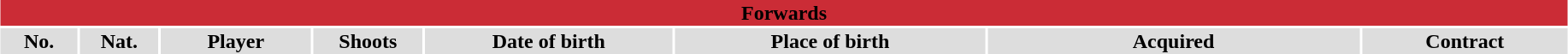<table class="toccolours"  style="width:97%; clear:both; margin:1.5em auto; text-align:center;">
<tr>
<th colspan="11" style="background:#CB2C36; color:black;">Forwards</th>
</tr>
<tr style="background:#ddd;">
<th width=5%>No.</th>
<th width=5%>Nat.</th>
<th !width=22%>Player</th>
<th width=7%>Shoots</th>
<th width=16%>Date of birth</th>
<th width=20%>Place of birth</th>
<th width=24%>Acquired</th>
<td><strong>Contract</strong></td>
</tr>
</table>
